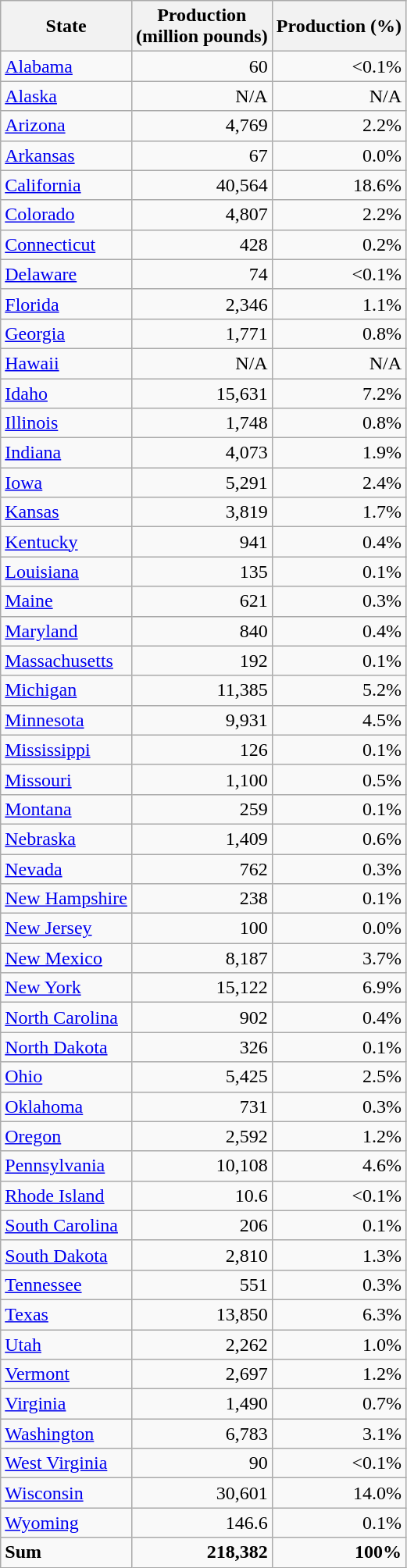<table class="wikitable sortable">
<tr>
<th scope="col">State</th>
<th scope="col">Production<br>(million pounds)</th>
<th scope="col">Production (%)</th>
</tr>
<tr>
<td><a href='#'>Alabama</a></td>
<td style="text-align:right;">60</td>
<td style="text-align:right;"><0.1%</td>
</tr>
<tr>
<td><a href='#'>Alaska</a></td>
<td style="text-align:right;">N/A</td>
<td style="text-align:right;">N/A</td>
</tr>
<tr>
<td><a href='#'>Arizona</a></td>
<td style="text-align:right;">4,769</td>
<td style="text-align:right;">2.2%</td>
</tr>
<tr>
<td><a href='#'>Arkansas</a></td>
<td style="text-align:right;">67</td>
<td style="text-align:right;">0.0%</td>
</tr>
<tr>
<td><a href='#'>California</a></td>
<td style="text-align:right;">40,564</td>
<td style="text-align:right;">18.6%</td>
</tr>
<tr>
<td><a href='#'>Colorado</a></td>
<td style="text-align:right;">4,807</td>
<td style="text-align:right;">2.2%</td>
</tr>
<tr>
<td><a href='#'>Connecticut</a></td>
<td style="text-align:right;">428</td>
<td style="text-align:right;">0.2%</td>
</tr>
<tr>
<td><a href='#'>Delaware</a></td>
<td style="text-align:right;">74</td>
<td style="text-align:right;"><0.1%</td>
</tr>
<tr>
<td><a href='#'>Florida</a></td>
<td style="text-align:right;">2,346</td>
<td style="text-align:right;">1.1%</td>
</tr>
<tr>
<td><a href='#'>Georgia</a></td>
<td style="text-align:right;">1,771</td>
<td style="text-align:right;">0.8%</td>
</tr>
<tr>
<td><a href='#'>Hawaii</a></td>
<td style="text-align:right;">N/A</td>
<td style="text-align:right;">N/A</td>
</tr>
<tr>
<td><a href='#'>Idaho</a></td>
<td style="text-align:right;">15,631</td>
<td style="text-align:right;">7.2%</td>
</tr>
<tr>
<td><a href='#'>Illinois</a></td>
<td style="text-align:right;">1,748</td>
<td style="text-align:right;">0.8%</td>
</tr>
<tr>
<td><a href='#'>Indiana</a></td>
<td style="text-align:right;">4,073</td>
<td style="text-align:right;">1.9%</td>
</tr>
<tr>
<td><a href='#'>Iowa</a></td>
<td style="text-align:right;">5,291</td>
<td style="text-align:right;">2.4%</td>
</tr>
<tr>
<td><a href='#'>Kansas</a></td>
<td style="text-align:right;">3,819</td>
<td style="text-align:right;">1.7%</td>
</tr>
<tr>
<td><a href='#'>Kentucky</a></td>
<td style="text-align:right;">941</td>
<td style="text-align:right;">0.4%</td>
</tr>
<tr>
<td><a href='#'>Louisiana</a></td>
<td style="text-align:right;">135</td>
<td style="text-align:right;">0.1%</td>
</tr>
<tr>
<td><a href='#'>Maine</a></td>
<td style="text-align:right;">621</td>
<td style="text-align:right;">0.3%</td>
</tr>
<tr>
<td><a href='#'>Maryland</a></td>
<td style="text-align:right;">840</td>
<td style="text-align:right;">0.4%</td>
</tr>
<tr>
<td><a href='#'>Massachusetts</a></td>
<td style="text-align:right;">192</td>
<td style="text-align:right;">0.1%</td>
</tr>
<tr>
<td><a href='#'>Michigan</a></td>
<td style="text-align:right;">11,385</td>
<td style="text-align:right;">5.2%</td>
</tr>
<tr>
<td><a href='#'>Minnesota</a></td>
<td style="text-align:right;">9,931</td>
<td style="text-align:right;">4.5%</td>
</tr>
<tr>
<td><a href='#'>Mississippi</a></td>
<td style="text-align:right;">126</td>
<td style="text-align:right;">0.1%</td>
</tr>
<tr>
<td><a href='#'>Missouri</a></td>
<td style="text-align:right;">1,100</td>
<td style="text-align:right;">0.5%</td>
</tr>
<tr>
<td><a href='#'>Montana</a></td>
<td style="text-align:right;">259</td>
<td style="text-align:right;">0.1%</td>
</tr>
<tr>
<td><a href='#'>Nebraska</a></td>
<td style="text-align:right;">1,409</td>
<td style="text-align:right;">0.6%</td>
</tr>
<tr>
<td><a href='#'>Nevada</a></td>
<td style="text-align:right;">762</td>
<td style="text-align:right;">0.3%</td>
</tr>
<tr>
<td><a href='#'>New Hampshire</a></td>
<td style="text-align:right;">238</td>
<td style="text-align:right;">0.1%</td>
</tr>
<tr>
<td><a href='#'>New Jersey</a></td>
<td style="text-align:right;">100</td>
<td style="text-align:right;">0.0%</td>
</tr>
<tr>
<td><a href='#'>New Mexico</a></td>
<td style="text-align:right;">8,187</td>
<td style="text-align:right;">3.7%</td>
</tr>
<tr>
<td><a href='#'>New York</a></td>
<td style="text-align:right;">15,122</td>
<td style="text-align:right;">6.9%</td>
</tr>
<tr>
<td><a href='#'>North Carolina</a></td>
<td style="text-align:right;">902</td>
<td style="text-align:right;">0.4%</td>
</tr>
<tr>
<td><a href='#'>North Dakota</a></td>
<td style="text-align:right;">326</td>
<td style="text-align:right;">0.1%</td>
</tr>
<tr>
<td><a href='#'>Ohio</a></td>
<td style="text-align:right;">5,425</td>
<td style="text-align:right;">2.5%</td>
</tr>
<tr>
<td><a href='#'>Oklahoma</a></td>
<td style="text-align:right;">731</td>
<td style="text-align:right;">0.3%</td>
</tr>
<tr>
<td><a href='#'>Oregon</a></td>
<td style="text-align:right;">2,592</td>
<td style="text-align:right;">1.2%</td>
</tr>
<tr>
<td><a href='#'>Pennsylvania</a></td>
<td style="text-align:right;">10,108</td>
<td style="text-align:right;">4.6%</td>
</tr>
<tr>
<td><a href='#'>Rhode Island</a></td>
<td style="text-align:right;">10.6</td>
<td style="text-align:right;"><0.1%</td>
</tr>
<tr>
<td><a href='#'>South Carolina</a></td>
<td style="text-align:right;">206</td>
<td style="text-align:right;">0.1%</td>
</tr>
<tr>
<td><a href='#'>South Dakota</a></td>
<td style="text-align:right;">2,810</td>
<td style="text-align:right;">1.3%</td>
</tr>
<tr>
<td><a href='#'>Tennessee</a></td>
<td style="text-align:right;">551</td>
<td style="text-align:right;">0.3%</td>
</tr>
<tr>
<td><a href='#'>Texas</a></td>
<td style="text-align:right;">13,850</td>
<td style="text-align:right;">6.3%</td>
</tr>
<tr>
<td><a href='#'>Utah</a></td>
<td style="text-align:right;">2,262</td>
<td style="text-align:right;">1.0%</td>
</tr>
<tr>
<td><a href='#'>Vermont</a></td>
<td style="text-align:right;">2,697</td>
<td style="text-align:right;">1.2%</td>
</tr>
<tr>
<td><a href='#'>Virginia</a></td>
<td style="text-align:right;">1,490</td>
<td style="text-align:right;">0.7%</td>
</tr>
<tr>
<td><a href='#'>Washington</a></td>
<td style="text-align:right;">6,783</td>
<td style="text-align:right;">3.1%</td>
</tr>
<tr>
<td><a href='#'>West Virginia</a></td>
<td style="text-align:right;">90</td>
<td style="text-align:right;"><0.1%</td>
</tr>
<tr>
<td><a href='#'>Wisconsin</a></td>
<td style="text-align:right;">30,601</td>
<td style="text-align:right;">14.0%</td>
</tr>
<tr>
<td><a href='#'>Wyoming</a></td>
<td style="text-align:right;">146.6</td>
<td style="text-align:right;">0.1%</td>
</tr>
<tr>
<td><strong>Sum</strong></td>
<td style="text-align:right;"><strong>218,382</strong></td>
<td style="text-align:right;"><strong>100%</strong></td>
</tr>
</table>
